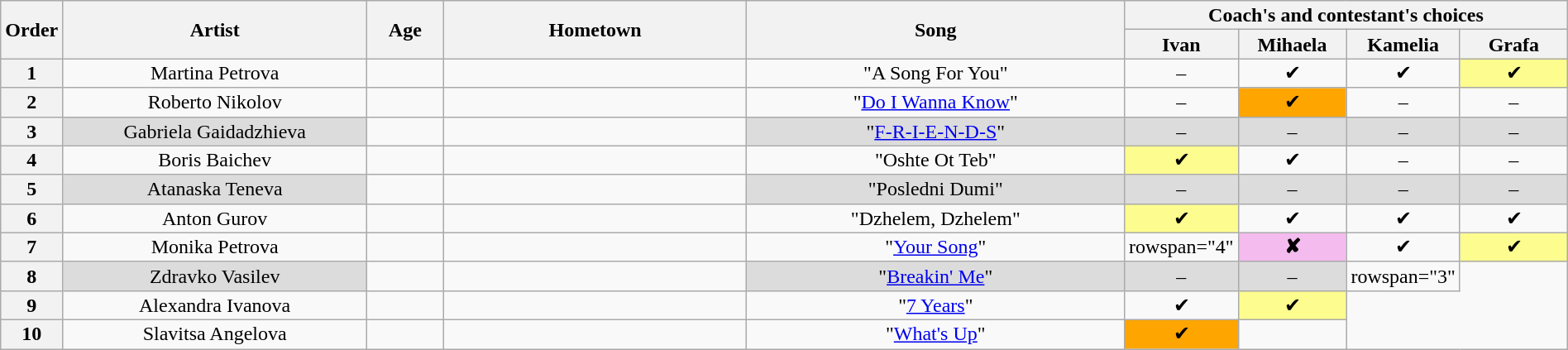<table class="wikitable" style="text-align:center; line-height:16px; width:100%;">
<tr>
<th rowspan="2" scope="col" style="width:02%;">Order</th>
<th rowspan="2" scope="col" style="width:20%;">Artist</th>
<th rowspan="2" scope="col" style="width:05%;">Age</th>
<th rowspan="2" scope="col" style="width:20%;">Hometown</th>
<th rowspan="2" scope="col" style="width:25%;">Song</th>
<th colspan="4" scope="col" style="width:28%;">Coach's and contestant's choices</th>
</tr>
<tr>
<th style="width:07%;">Ivan</th>
<th style="width:07%;">Mihaela</th>
<th style="width:07%;">Kamelia</th>
<th style="width:07%;">Grafa</th>
</tr>
<tr>
<th>1</th>
<td>Martina Petrova</td>
<td></td>
<td></td>
<td>"A Song For You"</td>
<td>–</td>
<td>✔</td>
<td>✔</td>
<td style="background:#fdfc8f;">✔</td>
</tr>
<tr>
<th>2</th>
<td>Roberto Nikolov</td>
<td></td>
<td></td>
<td>"<a href='#'>Do I Wanna Know</a>"</td>
<td>–</td>
<td style="background:orange;">✔</td>
<td>–</td>
<td>–</td>
</tr>
<tr>
<th>3</th>
<td style="background:#dcdcdc;">Gabriela Gaidadzhieva</td>
<td></td>
<td></td>
<td style="background:#dcdcdc;">"<a href='#'>F-R-I-E-N-D-S</a>"</td>
<td style="background:#dcdcdc;">–</td>
<td style="background:#dcdcdc;">–</td>
<td style="background:#dcdcdc;">–</td>
<td style="background:#dcdcdc;">–</td>
</tr>
<tr>
<th>4</th>
<td>Boris Baichev</td>
<td></td>
<td></td>
<td>"Oshte Ot Teb"</td>
<td style="background:#fdfc8f;">✔</td>
<td>✔</td>
<td>–</td>
<td>–</td>
</tr>
<tr>
<th>5</th>
<td style="background:#dcdcdc;">Atanaska Teneva</td>
<td></td>
<td></td>
<td style="background:#dcdcdc;">"Posledni Dumi"</td>
<td style="background:#dcdcdc;">–</td>
<td style="background:#dcdcdc;">–</td>
<td style="background:#dcdcdc;">–</td>
<td style="background:#dcdcdc;">–</td>
</tr>
<tr>
<th>6</th>
<td>Anton Gurov</td>
<td></td>
<td></td>
<td>"Dzhelem, Dzhelem"</td>
<td style="background:#fdfc8f;">✔</td>
<td>✔</td>
<td>✔</td>
<td>✔</td>
</tr>
<tr>
<th>7</th>
<td>Monika Petrova</td>
<td></td>
<td></td>
<td>"<a href='#'>Your Song</a>"</td>
<td>rowspan="4" </td>
<td style="background:#f4bbee"><strong>✘</strong></td>
<td>✔</td>
<td style="background:#fdfc8f;">✔</td>
</tr>
<tr>
<th>8</th>
<td style="background:#dcdcdc;">Zdravko Vasilev</td>
<td></td>
<td></td>
<td style="background:#dcdcdc;">"<a href='#'>Breakin' Me</a>"</td>
<td style="background:#dcdcdc;">–</td>
<td style="background:#dcdcdc;">–</td>
<td>rowspan="3" </td>
</tr>
<tr>
<th>9</th>
<td>Alexandra Ivanova</td>
<td></td>
<td></td>
<td>"<a href='#'>7 Years</a>"</td>
<td>✔</td>
<td style="background:#fdfc8f;">✔</td>
</tr>
<tr>
<th>10</th>
<td>Slavitsa Angelova</td>
<td></td>
<td></td>
<td>"<a href='#'>What's Up</a>"</td>
<td style="background:orange;">✔</td>
<td></td>
</tr>
</table>
